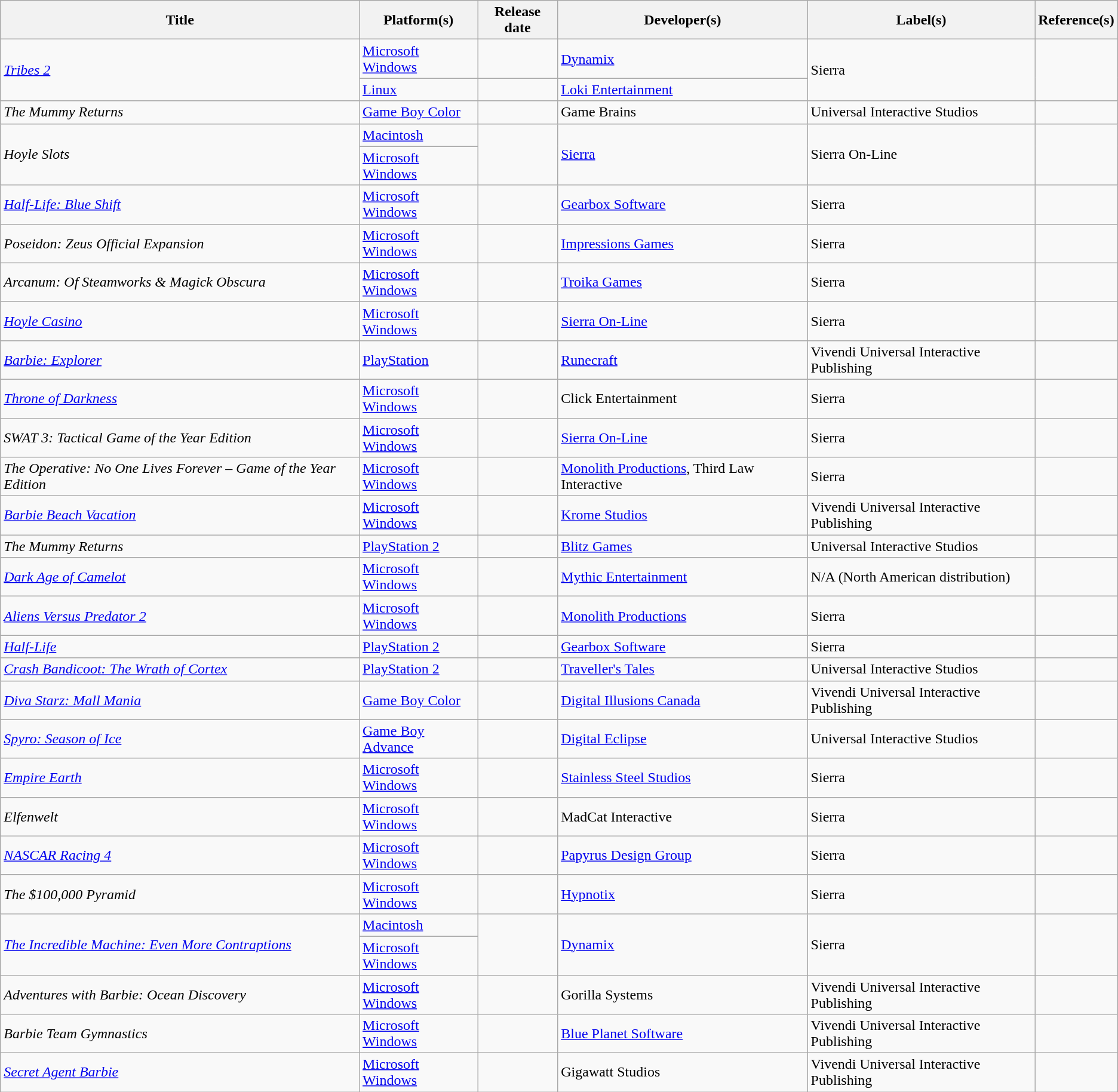<table class="wikitable sortable">
<tr>
<th>Title</th>
<th>Platform(s)</th>
<th>Release date</th>
<th>Developer(s)</th>
<th>Label(s)</th>
<th>Reference(s)</th>
</tr>
<tr>
<td rowspan="2"><em><a href='#'>Tribes 2</a></em></td>
<td><a href='#'>Microsoft Windows</a></td>
<td></td>
<td><a href='#'>Dynamix</a></td>
<td rowspan="2">Sierra</td>
<td rowspan="2"></td>
</tr>
<tr>
<td><a href='#'>Linux</a></td>
<td></td>
<td><a href='#'>Loki Entertainment</a></td>
</tr>
<tr>
<td><em>The Mummy Returns</em></td>
<td><a href='#'>Game Boy Color</a></td>
<td></td>
<td>Game Brains</td>
<td>Universal Interactive Studios</td>
<td></td>
</tr>
<tr>
<td rowspan="2"><em>Hoyle Slots</em></td>
<td><a href='#'>Macintosh</a></td>
<td rowspan="2"></td>
<td rowspan="2"><a href='#'>Sierra</a></td>
<td rowspan="2">Sierra On-Line</td>
<td rowspan="2"></td>
</tr>
<tr>
<td><a href='#'>Microsoft Windows</a></td>
</tr>
<tr>
<td><em><a href='#'>Half-Life: Blue Shift</a></em></td>
<td><a href='#'>Microsoft Windows</a></td>
<td></td>
<td><a href='#'>Gearbox Software</a></td>
<td>Sierra</td>
<td></td>
</tr>
<tr>
<td><em>Poseidon: Zeus Official Expansion</em></td>
<td><a href='#'>Microsoft Windows</a></td>
<td></td>
<td><a href='#'>Impressions Games</a></td>
<td>Sierra</td>
<td></td>
</tr>
<tr>
<td><em>Arcanum: Of Steamworks & Magick Obscura</em></td>
<td><a href='#'>Microsoft Windows</a></td>
<td></td>
<td><a href='#'>Troika Games</a></td>
<td>Sierra</td>
<td></td>
</tr>
<tr>
<td><em><a href='#'>Hoyle Casino</a></em></td>
<td><a href='#'>Microsoft Windows</a></td>
<td></td>
<td><a href='#'>Sierra On-Line</a></td>
<td>Sierra</td>
<td></td>
</tr>
<tr>
<td><em><a href='#'>Barbie: Explorer</a></em></td>
<td><a href='#'>PlayStation</a></td>
<td></td>
<td><a href='#'>Runecraft</a></td>
<td>Vivendi Universal Interactive Publishing</td>
<td></td>
</tr>
<tr>
<td><em><a href='#'>Throne of Darkness</a></em></td>
<td><a href='#'>Microsoft Windows</a></td>
<td></td>
<td>Click Entertainment</td>
<td>Sierra</td>
<td></td>
</tr>
<tr>
<td><em>SWAT 3: Tactical Game of the Year Edition</em></td>
<td><a href='#'>Microsoft Windows</a></td>
<td></td>
<td><a href='#'>Sierra On-Line</a></td>
<td>Sierra</td>
<td></td>
</tr>
<tr>
<td><em>The Operative: No One Lives Forever – Game of the Year Edition</em></td>
<td><a href='#'>Microsoft Windows</a></td>
<td></td>
<td><a href='#'>Monolith Productions</a>, Third Law Interactive</td>
<td>Sierra</td>
<td></td>
</tr>
<tr>
<td><em><a href='#'>Barbie Beach Vacation</a></em></td>
<td><a href='#'>Microsoft Windows</a></td>
<td></td>
<td><a href='#'>Krome Studios</a></td>
<td>Vivendi Universal Interactive Publishing</td>
<td></td>
</tr>
<tr>
<td><em>The Mummy Returns</em></td>
<td><a href='#'>PlayStation 2</a></td>
<td></td>
<td><a href='#'>Blitz Games</a></td>
<td>Universal Interactive Studios</td>
<td></td>
</tr>
<tr>
<td><em><a href='#'>Dark Age of Camelot</a></em></td>
<td><a href='#'>Microsoft Windows</a></td>
<td></td>
<td><a href='#'>Mythic Entertainment</a></td>
<td>N/A (North American distribution)</td>
<td></td>
</tr>
<tr>
<td><em><a href='#'>Aliens Versus Predator 2</a></em></td>
<td><a href='#'>Microsoft Windows</a></td>
<td></td>
<td><a href='#'>Monolith Productions</a></td>
<td>Sierra</td>
<td></td>
</tr>
<tr>
<td><em><a href='#'>Half-Life</a></em></td>
<td><a href='#'>PlayStation 2</a></td>
<td></td>
<td><a href='#'>Gearbox Software</a></td>
<td>Sierra</td>
<td></td>
</tr>
<tr>
<td><em><a href='#'>Crash Bandicoot: The Wrath of Cortex</a></em></td>
<td><a href='#'>PlayStation 2</a></td>
<td></td>
<td><a href='#'>Traveller's Tales</a></td>
<td>Universal Interactive Studios</td>
<td></td>
</tr>
<tr>
<td><em><a href='#'>Diva Starz: Mall Mania</a></em></td>
<td><a href='#'>Game Boy Color</a></td>
<td></td>
<td><a href='#'>Digital Illusions Canada</a></td>
<td>Vivendi Universal Interactive Publishing</td>
<td></td>
</tr>
<tr>
<td><em><a href='#'>Spyro: Season of Ice</a></em></td>
<td><a href='#'>Game Boy Advance</a></td>
<td></td>
<td><a href='#'>Digital Eclipse</a></td>
<td>Universal Interactive Studios</td>
<td></td>
</tr>
<tr>
<td><em><a href='#'>Empire Earth</a></em></td>
<td><a href='#'>Microsoft Windows</a></td>
<td></td>
<td><a href='#'>Stainless Steel Studios</a></td>
<td>Sierra</td>
<td></td>
</tr>
<tr>
<td><em>Elfenwelt</em></td>
<td><a href='#'>Microsoft Windows</a></td>
<td></td>
<td>MadCat Interactive</td>
<td>Sierra</td>
<td></td>
</tr>
<tr>
<td><em><a href='#'>NASCAR Racing 4</a></em></td>
<td><a href='#'>Microsoft Windows</a></td>
<td></td>
<td><a href='#'>Papyrus Design Group</a></td>
<td>Sierra</td>
<td></td>
</tr>
<tr>
<td><em>The $100,000 Pyramid</em></td>
<td><a href='#'>Microsoft Windows</a></td>
<td></td>
<td><a href='#'>Hypnotix</a></td>
<td>Sierra</td>
<td></td>
</tr>
<tr>
<td rowspan="2"><em><a href='#'>The Incredible Machine: Even More Contraptions</a></em></td>
<td><a href='#'>Macintosh</a></td>
<td rowspan="2"></td>
<td rowspan="2"><a href='#'>Dynamix</a></td>
<td rowspan="2">Sierra</td>
<td rowspan="2"></td>
</tr>
<tr>
<td><a href='#'>Microsoft Windows</a></td>
</tr>
<tr>
<td><em>Adventures with Barbie: Ocean Discovery</em></td>
<td><a href='#'>Microsoft Windows</a></td>
<td></td>
<td>Gorilla Systems</td>
<td>Vivendi Universal Interactive Publishing</td>
<td></td>
</tr>
<tr>
<td><em>Barbie Team Gymnastics</em></td>
<td><a href='#'>Microsoft Windows</a></td>
<td></td>
<td><a href='#'>Blue Planet Software</a></td>
<td>Vivendi Universal Interactive Publishing</td>
<td></td>
</tr>
<tr>
<td><em><a href='#'>Secret Agent Barbie</a></em></td>
<td><a href='#'>Microsoft Windows</a></td>
<td></td>
<td>Gigawatt Studios</td>
<td>Vivendi Universal Interactive Publishing</td>
<td></td>
</tr>
</table>
